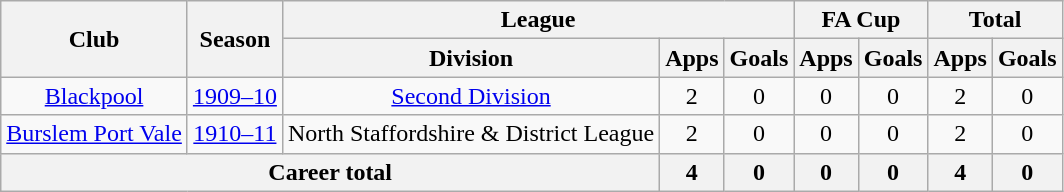<table class="wikitable" style="text-align:center;">
<tr>
<th rowspan="2">Club</th>
<th rowspan="2">Season</th>
<th colspan="3">League</th>
<th colspan="2">FA Cup</th>
<th colspan="2">Total</th>
</tr>
<tr>
<th>Division</th>
<th>Apps</th>
<th>Goals</th>
<th>Apps</th>
<th>Goals</th>
<th>Apps</th>
<th>Goals</th>
</tr>
<tr>
<td><a href='#'>Blackpool</a></td>
<td><a href='#'>1909–10</a></td>
<td><a href='#'>Second Division</a></td>
<td>2</td>
<td>0</td>
<td>0</td>
<td>0</td>
<td>2</td>
<td>0</td>
</tr>
<tr>
<td><a href='#'>Burslem Port Vale</a></td>
<td><a href='#'>1910–11</a></td>
<td>North Staffordshire & District League</td>
<td>2</td>
<td>0</td>
<td>0</td>
<td>0</td>
<td>2</td>
<td>0</td>
</tr>
<tr>
<th colspan="3">Career total</th>
<th>4</th>
<th>0</th>
<th>0</th>
<th>0</th>
<th>4</th>
<th>0</th>
</tr>
</table>
